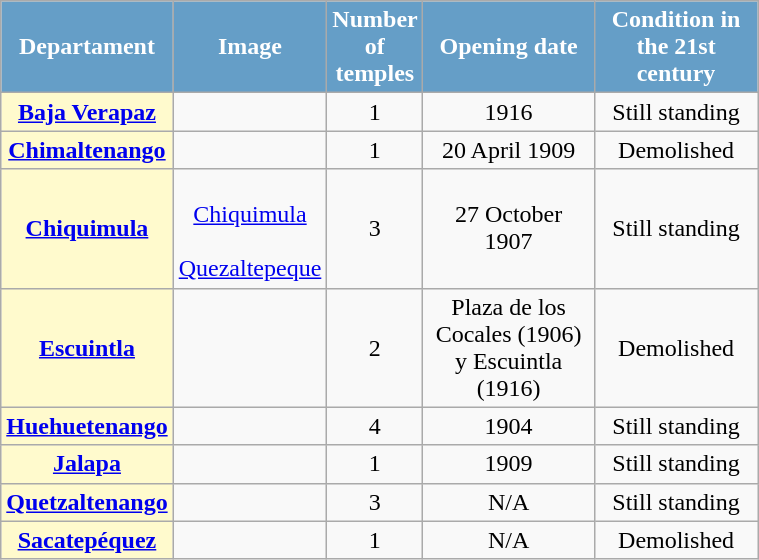<table class="mw-collapsible wikitable" width=40%>
<tr style="color:white;">
<th style="background:#659ec7;" align=center width=10%><strong>Departament</strong></th>
<th style="background:#659ec7;" align=center width=15%><strong>Image</strong></th>
<th style="background:#659ec7;" align=center width=5%><strong>Number of temples</strong></th>
<th style="background:#659ec7;" align=center><strong>Opening date</strong></th>
<th style="background:#659ec7;" align=center><strong>Condition in the 21st century</strong></th>
</tr>
<tr align=center>
<th style="background:lemonchiffon;" align=center><a href='#'>Baja Verapaz</a></th>
<td></td>
<td>1</td>
<td>1916</td>
<td>Still standing</td>
</tr>
<tr align=center>
<th style="background:lemonchiffon;" align=center><a href='#'>Chimaltenango</a></th>
<td></td>
<td>1</td>
<td>20 April 1909</td>
<td>Demolished</td>
</tr>
<tr align=center>
<th style="background:lemonchiffon;" align=center><a href='#'>Chiquimula</a></th>
<td><br><a href='#'>Chiquimula</a><br><br><a href='#'>Quezaltepeque</a></td>
<td>3</td>
<td>27 October 1907</td>
<td>Still standing</td>
</tr>
<tr align=center>
<th style="background:lemonchiffon;" align=center><a href='#'>Escuintla</a></th>
<td></td>
<td>2</td>
<td>Plaza de los Cocales (1906) y Escuintla (1916)</td>
<td>Demolished</td>
</tr>
<tr align=center>
<th style="background:lemonchiffon;" align=center><a href='#'>Huehuetenango</a></th>
<td></td>
<td>4</td>
<td>1904</td>
<td>Still standing</td>
</tr>
<tr align=center>
<th style="background:lemonchiffon;" align=center><a href='#'>Jalapa</a></th>
<td></td>
<td>1</td>
<td>1909</td>
<td>Still standing</td>
</tr>
<tr align=center>
<th style="background:lemonchiffon;" align=center><a href='#'>Quetzaltenango</a></th>
<td></td>
<td>3</td>
<td>N/A</td>
<td>Still standing</td>
</tr>
<tr align=center>
<th style="background:lemonchiffon;" align=center><a href='#'>Sacatepéquez</a></th>
<td></td>
<td>1</td>
<td>N/A</td>
<td>Demolished</td>
</tr>
</table>
